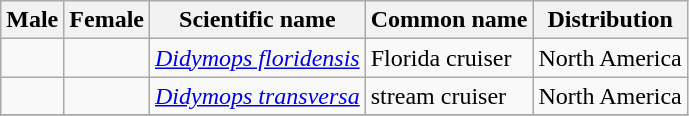<table class="wikitable">
<tr>
<th>Male</th>
<th>Female</th>
<th>Scientific name</th>
<th>Common name</th>
<th>Distribution</th>
</tr>
<tr>
<td></td>
<td></td>
<td><em><a href='#'>Didymops floridensis</a></em> </td>
<td>Florida cruiser</td>
<td>North America</td>
</tr>
<tr>
<td></td>
<td></td>
<td><em><a href='#'>Didymops transversa</a></em> </td>
<td>stream cruiser</td>
<td>North America</td>
</tr>
<tr>
</tr>
</table>
